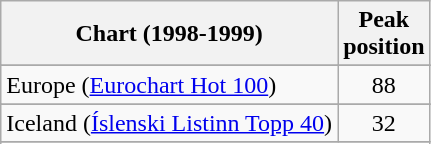<table class="wikitable sortable">
<tr>
<th>Chart (1998-1999)</th>
<th>Peak<br>position</th>
</tr>
<tr>
</tr>
<tr>
</tr>
<tr>
<td>Europe (<a href='#'>Eurochart Hot 100</a>)</td>
<td align="center">88</td>
</tr>
<tr>
</tr>
<tr>
</tr>
<tr>
<td>Iceland (<a href='#'>Íslenski Listinn Topp 40</a>)</td>
<td align="center">32</td>
</tr>
<tr>
</tr>
<tr>
</tr>
<tr>
</tr>
<tr>
</tr>
</table>
